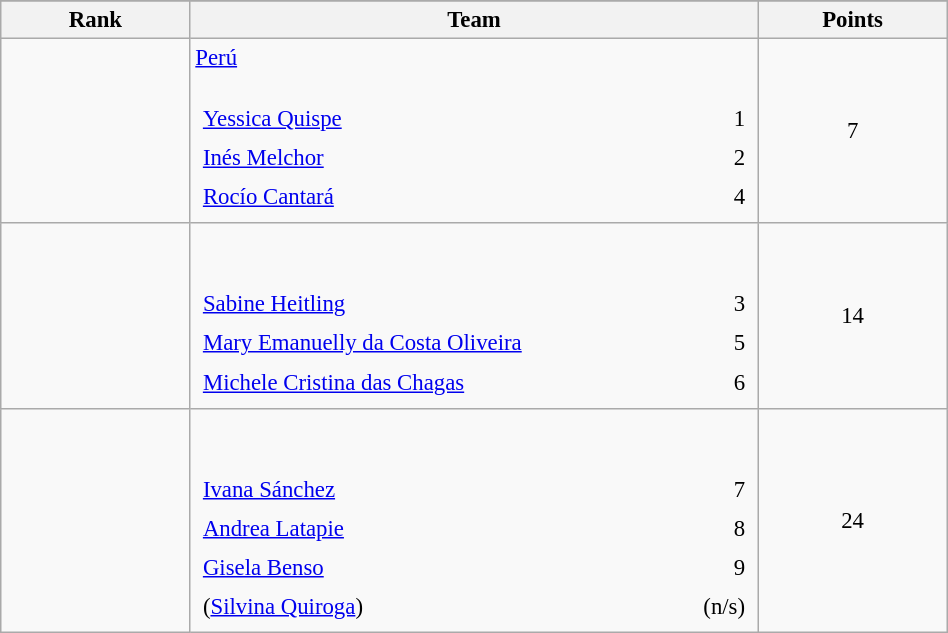<table class="wikitable sortable" style=" text-align:center; font-size:95%;" width="50%">
<tr>
</tr>
<tr>
<th width=10%>Rank</th>
<th width=30%>Team</th>
<th width=10%>Points</th>
</tr>
<tr>
<td align=center></td>
<td align=left> <a href='#'>Perú</a> <br><br><table width=100%>
<tr>
<td align=left style="border:0"><a href='#'>Yessica Quispe</a></td>
<td align=right style="border:0">1</td>
</tr>
<tr>
<td align=left style="border:0"><a href='#'>Inés Melchor</a></td>
<td align=right style="border:0">2</td>
</tr>
<tr>
<td align=left style="border:0"><a href='#'>Rocío Cantará</a></td>
<td align=right style="border:0">4</td>
</tr>
</table>
</td>
<td>7</td>
</tr>
<tr>
<td align=center></td>
<td align=left> <br><br><table width=100%>
<tr>
<td align=left style="border:0"><a href='#'>Sabine Heitling</a></td>
<td align=right style="border:0">3</td>
</tr>
<tr>
<td align=left style="border:0"><a href='#'>Mary Emanuelly da Costa Oliveira</a></td>
<td align=right style="border:0">5</td>
</tr>
<tr>
<td align=left style="border:0"><a href='#'>Michele Cristina das Chagas</a></td>
<td align=right style="border:0">6</td>
</tr>
</table>
</td>
<td>14</td>
</tr>
<tr>
<td align=center></td>
<td align=left> <br><br><table width=100%>
<tr>
<td align=left style="border:0"><a href='#'>Ivana Sánchez</a></td>
<td align=right style="border:0">7</td>
</tr>
<tr>
<td align=left style="border:0"><a href='#'>Andrea Latapie</a></td>
<td align=right style="border:0">8</td>
</tr>
<tr>
<td align=left style="border:0"><a href='#'>Gisela Benso</a></td>
<td align=right style="border:0">9</td>
</tr>
<tr>
<td align=left style="border:0">(<a href='#'>Silvina Quiroga</a>)</td>
<td align=right style="border:0">(n/s)</td>
</tr>
</table>
</td>
<td>24</td>
</tr>
</table>
